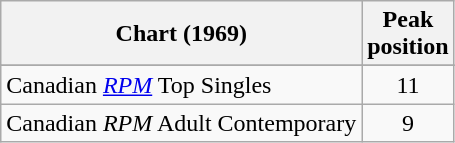<table class="wikitable sortable">
<tr>
<th>Chart (1969)</th>
<th>Peak<br>position</th>
</tr>
<tr>
</tr>
<tr>
</tr>
<tr>
<td>Canadian <em><a href='#'>RPM</a></em> Top Singles</td>
<td align="center">11</td>
</tr>
<tr>
<td>Canadian <em>RPM</em> Adult Contemporary</td>
<td align="center">9</td>
</tr>
</table>
